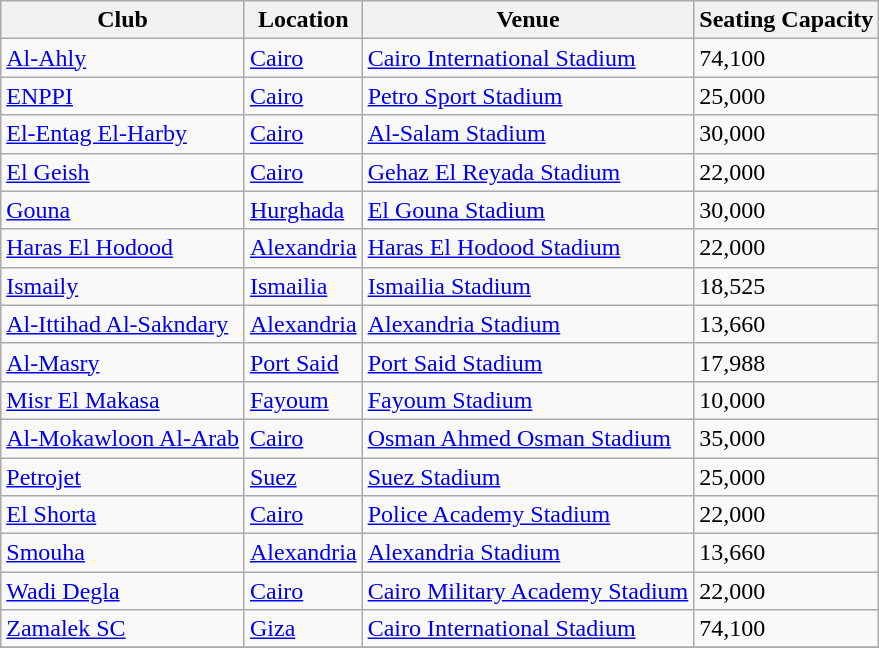<table class="wikitable sortable">
<tr>
<th>Club</th>
<th>Location</th>
<th>Venue</th>
<th>Seating Capacity</th>
</tr>
<tr>
<td><a href='#'>Al-Ahly</a></td>
<td><a href='#'>Cairo</a></td>
<td><a href='#'>Cairo International Stadium</a></td>
<td>74,100</td>
</tr>
<tr>
<td><a href='#'>ENPPI</a></td>
<td><a href='#'>Cairo</a></td>
<td><a href='#'>Petro Sport Stadium</a></td>
<td>25,000</td>
</tr>
<tr>
<td><a href='#'>El-Entag El-Harby</a></td>
<td><a href='#'>Cairo</a></td>
<td><a href='#'>Al-Salam Stadium</a></td>
<td>30,000</td>
</tr>
<tr>
<td><a href='#'>El Geish</a></td>
<td><a href='#'>Cairo</a></td>
<td><a href='#'>Gehaz El Reyada Stadium</a></td>
<td>22,000</td>
</tr>
<tr>
<td><a href='#'>Gouna</a></td>
<td><a href='#'>Hurghada</a></td>
<td><a href='#'>El Gouna Stadium</a></td>
<td>30,000</td>
</tr>
<tr>
<td><a href='#'>Haras El Hodood</a></td>
<td><a href='#'>Alexandria</a></td>
<td><a href='#'>Haras El Hodood Stadium</a></td>
<td>22,000</td>
</tr>
<tr>
<td><a href='#'>Ismaily</a></td>
<td><a href='#'>Ismailia</a></td>
<td><a href='#'>Ismailia Stadium</a></td>
<td>18,525</td>
</tr>
<tr>
<td><a href='#'>Al-Ittihad Al-Sakndary</a></td>
<td><a href='#'>Alexandria</a></td>
<td><a href='#'>Alexandria Stadium</a></td>
<td>13,660</td>
</tr>
<tr>
<td><a href='#'>Al-Masry</a></td>
<td><a href='#'>Port Said</a></td>
<td><a href='#'>Port Said Stadium</a></td>
<td>17,988</td>
</tr>
<tr>
<td><a href='#'>Misr El Makasa</a></td>
<td><a href='#'>Fayoum</a></td>
<td><a href='#'>Fayoum Stadium</a></td>
<td>10,000</td>
</tr>
<tr>
<td><a href='#'>Al-Mokawloon Al-Arab</a></td>
<td><a href='#'>Cairo</a></td>
<td><a href='#'>Osman Ahmed Osman Stadium</a></td>
<td>35,000</td>
</tr>
<tr>
<td><a href='#'>Petrojet</a></td>
<td><a href='#'>Suez</a></td>
<td><a href='#'>Suez Stadium</a></td>
<td>25,000</td>
</tr>
<tr>
<td><a href='#'>El Shorta</a></td>
<td><a href='#'>Cairo</a></td>
<td><a href='#'>Police Academy Stadium</a></td>
<td>22,000</td>
</tr>
<tr>
<td><a href='#'>Smouha</a></td>
<td><a href='#'>Alexandria</a></td>
<td><a href='#'>Alexandria Stadium</a></td>
<td>13,660</td>
</tr>
<tr>
<td><a href='#'>Wadi Degla</a></td>
<td><a href='#'>Cairo</a></td>
<td><a href='#'>Cairo Military Academy Stadium</a></td>
<td>22,000</td>
</tr>
<tr>
<td><a href='#'>Zamalek SC</a></td>
<td><a href='#'>Giza</a></td>
<td><a href='#'>Cairo International Stadium</a></td>
<td>74,100</td>
</tr>
<tr>
</tr>
</table>
